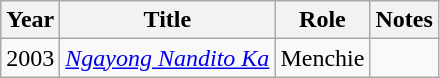<table class="wikitable">
<tr>
<th>Year</th>
<th>Title</th>
<th>Role</th>
<th class="unsortable">Notes</th>
</tr>
<tr>
<td>2003</td>
<td><em><a href='#'>Ngayong Nandito Ka</a></em></td>
<td>Menchie</td>
<td></td>
</tr>
</table>
